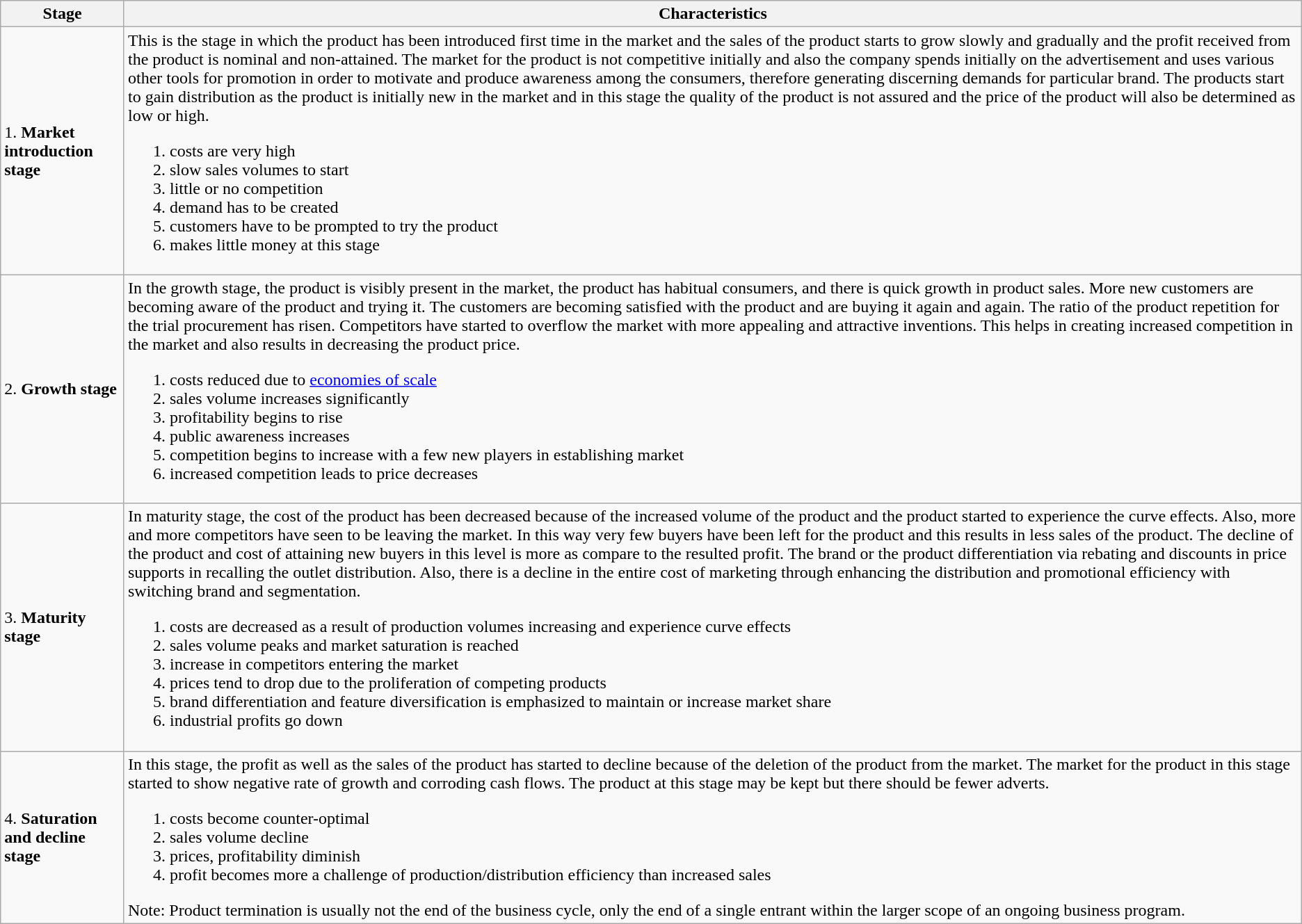<table class="wikitable">
<tr>
<th>Stage</th>
<th>Characteristics</th>
</tr>
<tr>
<td>1. <strong>Market introduction stage</strong></td>
<td>This is the stage in which the product has been introduced first time in the market and the sales of the product starts to grow slowly and gradually and the profit received from the product is nominal and non-attained. The market for the product is not competitive initially and also the company spends initially on the advertisement and uses various other tools for promotion in order to motivate and produce awareness among the consumers, therefore generating discerning demands for particular brand. The products start to gain distribution as the product is initially new in the market and in this stage the quality of the product is not assured and the price of the product will also be determined as low or high.<br><ol><li>costs are very high</li><li>slow sales volumes to start</li><li>little or no competition</li><li>demand has to be created</li><li>customers have to be prompted to try the product</li><li>makes little money at this stage</li></ol></td>
</tr>
<tr>
<td>2. <strong>Growth stage</strong></td>
<td>In the growth stage, the product is visibly present in the market, the product has habitual consumers, and there is quick growth in product sales. More new customers are becoming aware of the product and trying it. The customers are becoming satisfied with the product and are buying it again and again. The ratio of the product repetition for the trial procurement has risen. Competitors have started to overflow the market with more appealing and attractive inventions. This helps in creating increased competition in the market and also results in decreasing the product price.<br><ol><li>costs reduced due to <a href='#'>economies of scale</a></li><li>sales volume increases significantly</li><li>profitability begins to rise</li><li>public awareness increases</li><li>competition begins to increase with a few new players in establishing market</li><li>increased competition leads to price decreases</li></ol></td>
</tr>
<tr>
<td>3. <strong>Maturity stage</strong></td>
<td>In maturity stage, the cost of the product has been decreased because of the increased volume of the product and the product started to experience the curve effects. Also, more and more competitors have seen to be leaving the market. In this way very few buyers have been left for the product and this results in less sales of the product. The decline of the product and cost of attaining new buyers in this level is more as compare to the resulted profit. The brand or the product differentiation via rebating and discounts in price supports in recalling the outlet distribution. Also, there is a decline in the entire cost of marketing through enhancing the distribution and promotional efficiency with switching brand and segmentation.<br><ol><li>costs are decreased as a result of production volumes increasing and experience curve effects</li><li>sales volume peaks and market saturation is reached</li><li>increase in competitors entering the market</li><li>prices tend to drop due to the proliferation of competing products</li><li>brand differentiation and feature diversification is emphasized to maintain or increase market share</li><li>industrial profits go down</li></ol></td>
</tr>
<tr>
<td>4. <strong>Saturation and decline stage</strong></td>
<td>In this stage, the profit as well as the sales of the product has started to decline because of the deletion of the product from the market. The market for the product in this stage started to show negative rate of growth and corroding cash flows. The product at this stage may be kept but there should be fewer adverts.<br><ol><li>costs become counter-optimal</li><li>sales volume decline</li><li>prices, profitability diminish</li><li>profit becomes more a challenge of production/distribution efficiency than increased sales</li></ol>Note: Product termination is usually not the end of the business cycle, only the end of a single entrant within the larger scope of an ongoing business program.</td>
</tr>
</table>
